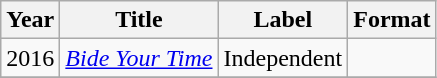<table class="wikitable">
<tr>
<th>Year</th>
<th>Title</th>
<th>Label</th>
<th>Format</th>
</tr>
<tr>
<td>2016</td>
<td><em><a href='#'>Bide Your Time</a></em></td>
<td>Independent</td>
<td></td>
</tr>
<tr>
</tr>
</table>
